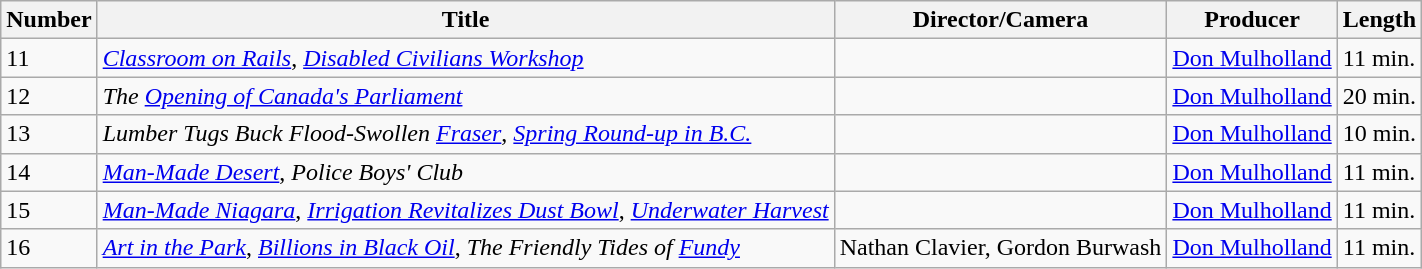<table class=wikitable>
<tr>
<th>Number</th>
<th>Title</th>
<th>Director/Camera</th>
<th>Producer</th>
<th>Length</th>
</tr>
<tr>
<td>11</td>
<td><em><a href='#'>Classroom on Rails</a></em>, <em><a href='#'>Disabled Civilians Workshop</a></em></td>
<td></td>
<td><a href='#'>Don Mulholland</a></td>
<td>11 min.</td>
</tr>
<tr>
<td>12</td>
<td><em>The <a href='#'>Opening of Canada's Parliament</a></em></td>
<td></td>
<td><a href='#'>Don Mulholland</a></td>
<td>20 min.</td>
</tr>
<tr>
<td>13</td>
<td><em>Lumber Tugs Buck Flood-Swollen <a href='#'>Fraser</a></em>, <em><a href='#'>Spring Round-up in B.C.</a></em></td>
<td></td>
<td><a href='#'>Don Mulholland</a></td>
<td>10 min.</td>
</tr>
<tr>
<td>14</td>
<td><em><a href='#'>Man-Made Desert</a></em>, <em>Police Boys' Club</em></td>
<td></td>
<td><a href='#'>Don Mulholland</a></td>
<td>11 min.</td>
</tr>
<tr>
<td>15</td>
<td><em><a href='#'>Man-Made Niagara</a></em>, <em><a href='#'>Irrigation Revitalizes Dust Bowl</a></em>, <em><a href='#'>Underwater Harvest</a></em></td>
<td></td>
<td><a href='#'>Don Mulholland</a></td>
<td>11 min.</td>
</tr>
<tr>
<td>16</td>
<td><em><a href='#'>Art in the Park</a></em>, <em><a href='#'>Billions in Black Oil</a></em>, <em>The Friendly Tides of <a href='#'>Fundy</a></em></td>
<td>Nathan Clavier, Gordon Burwash</td>
<td><a href='#'>Don Mulholland</a></td>
<td>11 min.</td>
</tr>
</table>
